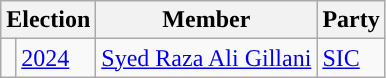<table class="wikitable">
<tr>
<th colspan="2">Election</th>
<th>Member</th>
<th>Party</th>
</tr>
<tr>
<td style="background-color: "></td>
<td><a href='#'>2024</a></td>
<td><a href='#'>Syed Raza Ali Gillani</a></td>
<td><a href='#'>SIC</a></td>
</tr>
</table>
